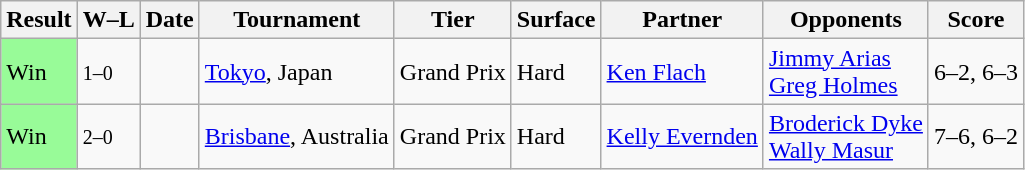<table class="sortable wikitable">
<tr>
<th>Result</th>
<th class="unsortable">W–L</th>
<th>Date</th>
<th>Tournament</th>
<th>Tier</th>
<th>Surface</th>
<th>Partner</th>
<th>Opponents</th>
<th class="unsortable">Score</th>
</tr>
<tr>
<td style="background:#98fb98;">Win</td>
<td><small>1–0</small></td>
<td><a href='#'></a></td>
<td><a href='#'>Tokyo</a>, Japan</td>
<td>Grand Prix</td>
<td>Hard</td>
<td> <a href='#'>Ken Flach</a></td>
<td> <a href='#'>Jimmy Arias</a> <br>  <a href='#'>Greg Holmes</a></td>
<td>6–2, 6–3</td>
</tr>
<tr>
<td style="background:#98fb98;">Win</td>
<td><small>2–0</small></td>
<td><a href='#'></a></td>
<td><a href='#'>Brisbane</a>, Australia</td>
<td>Grand Prix</td>
<td>Hard</td>
<td> <a href='#'>Kelly Evernden</a></td>
<td> <a href='#'>Broderick Dyke</a> <br>  <a href='#'>Wally Masur</a></td>
<td>7–6, 6–2</td>
</tr>
</table>
